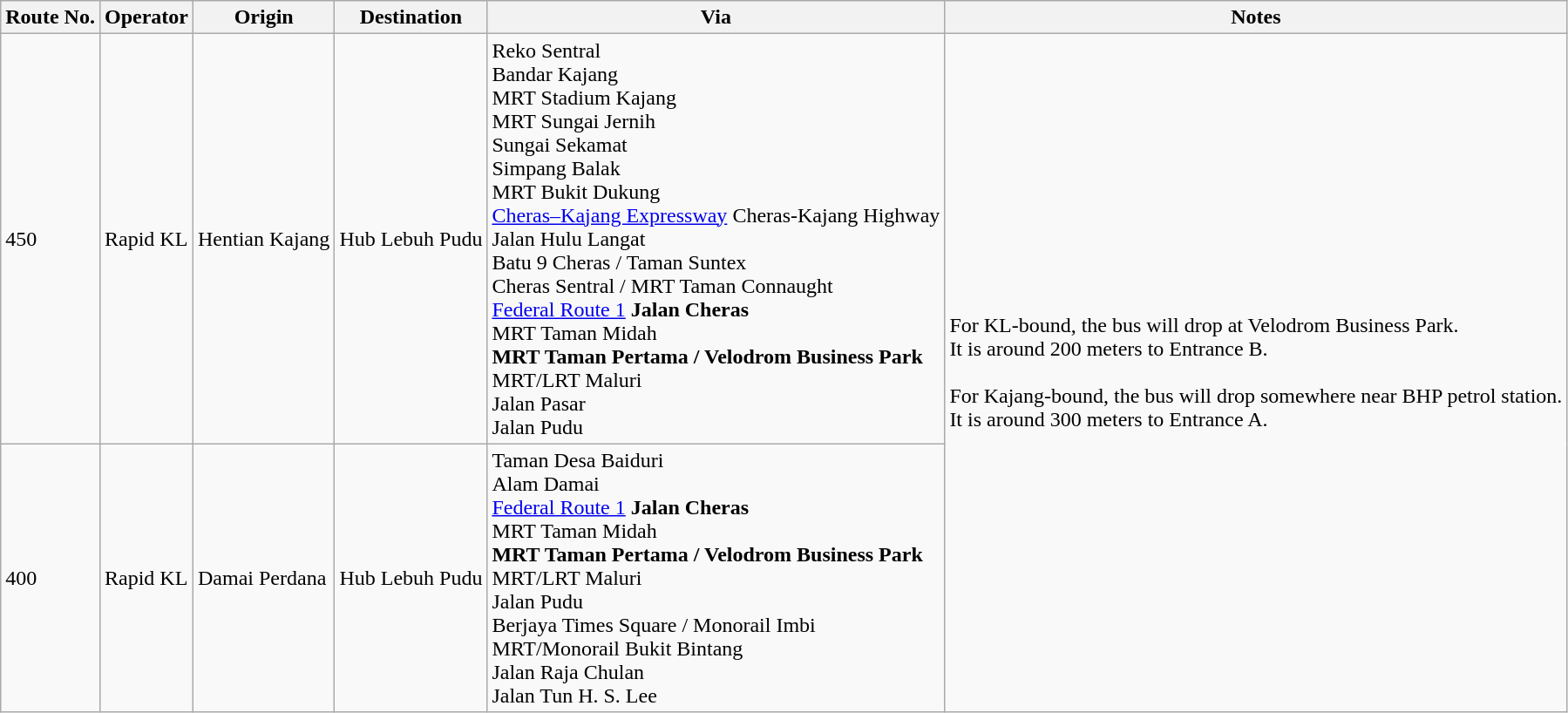<table class="wikitable">
<tr>
<th>Route No.</th>
<th>Operator</th>
<th>Origin</th>
<th>Destination</th>
<th>Via</th>
<th>Notes</th>
</tr>
<tr>
<td>450</td>
<td>Rapid KL</td>
<td>Hentian Kajang</td>
<td>Hub Lebuh Pudu</td>
<td>Reko Sentral<br>Bandar Kajang<br>
 MRT Stadium Kajang<br>
 MRT Sungai Jernih<br>
Sungai Sekamat<br>
Simpang Balak<br>
 MRT Bukit Dukung<br>
<a href='#'>Cheras–Kajang Expressway</a> Cheras-Kajang Highway<br>
Jalan Hulu Langat<br>
Batu 9 Cheras / Taman Suntex<br>
Cheras Sentral /  MRT Taman Connaught<br>
<a href='#'>Federal Route 1</a> <strong>Jalan Cheras</strong><br>
 MRT Taman Midah<br>
 <strong>MRT Taman Pertama / Velodrom Business Park</strong><br>
 MRT/LRT Maluri<br>
Jalan Pasar<br>
Jalan Pudu</td>
<td rowspan="2">For KL-bound, the bus will drop at Velodrom Business Park.<br>It is around 200 meters to Entrance B.<br><br>For Kajang-bound, the bus will drop somewhere near BHP petrol station.<br>It is around 300 meters to Entrance A.</td>
</tr>
<tr>
<td>400</td>
<td>Rapid KL</td>
<td>Damai Perdana</td>
<td>Hub Lebuh Pudu</td>
<td>Taman Desa Baiduri<br>Alam Damai<br>
<a href='#'>Federal Route 1</a> <strong>Jalan Cheras</strong><br>
 MRT Taman Midah<br>
 <strong>MRT Taman Pertama / Velodrom Business Park</strong><br>
 MRT/LRT Maluri<br>
Jalan Pudu<br>
Berjaya Times Square /  Monorail Imbi<br>
 MRT/Monorail Bukit Bintang<br>
Jalan Raja Chulan<br>
Jalan Tun H. S. Lee</td>
</tr>
</table>
